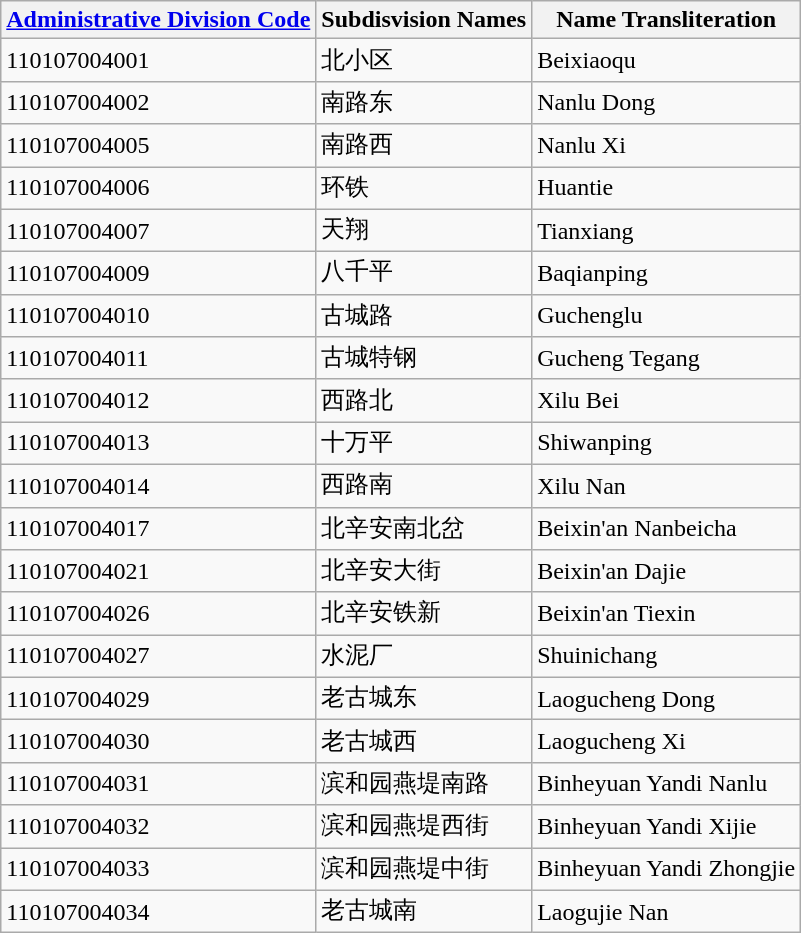<table class="wikitable sortable">
<tr>
<th><a href='#'>Administrative Division Code</a></th>
<th>Subdisvision Names</th>
<th>Name Transliteration</th>
</tr>
<tr>
<td>110107004001</td>
<td>北小区</td>
<td>Beixiaoqu</td>
</tr>
<tr>
<td>110107004002</td>
<td>南路东</td>
<td>Nanlu Dong</td>
</tr>
<tr>
<td>110107004005</td>
<td>南路西</td>
<td>Nanlu Xi</td>
</tr>
<tr>
<td>110107004006</td>
<td>环铁</td>
<td>Huantie</td>
</tr>
<tr>
<td>110107004007</td>
<td>天翔</td>
<td>Tianxiang</td>
</tr>
<tr>
<td>110107004009</td>
<td>八千平</td>
<td>Baqianping</td>
</tr>
<tr>
<td>110107004010</td>
<td>古城路</td>
<td>Guchenglu</td>
</tr>
<tr>
<td>110107004011</td>
<td>古城特钢</td>
<td>Gucheng Tegang</td>
</tr>
<tr>
<td>110107004012</td>
<td>西路北</td>
<td>Xilu Bei</td>
</tr>
<tr>
<td>110107004013</td>
<td>十万平</td>
<td>Shiwanping</td>
</tr>
<tr>
<td>110107004014</td>
<td>西路南</td>
<td>Xilu Nan</td>
</tr>
<tr>
<td>110107004017</td>
<td>北辛安南北岔</td>
<td>Beixin'an Nanbeicha</td>
</tr>
<tr>
<td>110107004021</td>
<td>北辛安大街</td>
<td>Beixin'an Dajie</td>
</tr>
<tr>
<td>110107004026</td>
<td>北辛安铁新</td>
<td>Beixin'an Tiexin</td>
</tr>
<tr>
<td>110107004027</td>
<td>水泥厂</td>
<td>Shuinichang</td>
</tr>
<tr>
<td>110107004029</td>
<td>老古城东</td>
<td>Laogucheng Dong</td>
</tr>
<tr>
<td>110107004030</td>
<td>老古城西</td>
<td>Laogucheng Xi</td>
</tr>
<tr>
<td>110107004031</td>
<td>滨和园燕堤南路</td>
<td>Binheyuan Yandi Nanlu</td>
</tr>
<tr>
<td>110107004032</td>
<td>滨和园燕堤西街</td>
<td>Binheyuan Yandi Xijie</td>
</tr>
<tr>
<td>110107004033</td>
<td>滨和园燕堤中街</td>
<td>Binheyuan Yandi Zhongjie</td>
</tr>
<tr>
<td>110107004034</td>
<td>老古城南</td>
<td>Laogujie Nan</td>
</tr>
</table>
